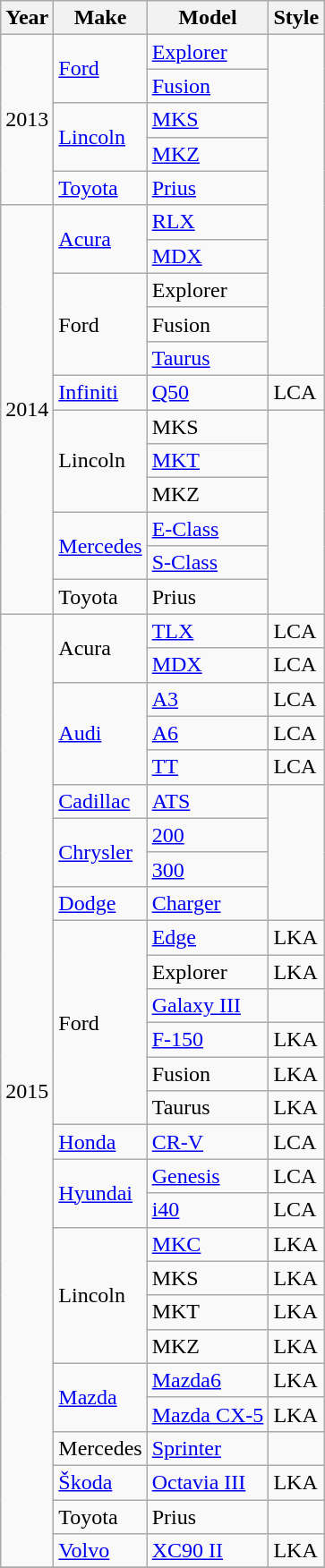<table class="wikitable">
<tr>
<th>Year</th>
<th>Make</th>
<th>Model</th>
<th>Style</th>
</tr>
<tr>
<td Rowspan="5">2013</td>
<td Rowspan="2"><a href='#'>Ford</a></td>
<td><a href='#'>Explorer</a></td>
</tr>
<tr>
<td><a href='#'>Fusion</a></td>
</tr>
<tr>
<td Rowspan="2"><a href='#'>Lincoln</a></td>
<td><a href='#'>MKS</a></td>
</tr>
<tr>
<td><a href='#'>MKZ</a></td>
</tr>
<tr>
<td><a href='#'>Toyota</a></td>
<td><a href='#'>Prius</a></td>
</tr>
<tr>
<td Rowspan="12">2014</td>
<td Rowspan="2"><a href='#'>Acura</a></td>
<td><a href='#'>RLX</a></td>
</tr>
<tr>
<td><a href='#'>MDX</a></td>
</tr>
<tr>
<td Rowspan="3">Ford</td>
<td>Explorer</td>
</tr>
<tr>
<td>Fusion</td>
</tr>
<tr>
<td><a href='#'>Taurus</a></td>
</tr>
<tr>
<td><a href='#'>Infiniti</a></td>
<td><a href='#'>Q50</a></td>
<td>LCA</td>
</tr>
<tr>
<td Rowspan="3">Lincoln</td>
<td>MKS</td>
</tr>
<tr>
<td><a href='#'>MKT</a></td>
</tr>
<tr>
<td>MKZ</td>
</tr>
<tr>
<td Rowspan="2"><a href='#'>Mercedes</a></td>
<td><a href='#'>E-Class</a></td>
</tr>
<tr>
<td><a href='#'>S-Class</a></td>
</tr>
<tr>
<td>Toyota</td>
<td>Prius</td>
</tr>
<tr>
<td Rowspan="28">2015</td>
<td Rowspan="2">Acura</td>
<td><a href='#'>TLX</a></td>
<td>LCA</td>
</tr>
<tr>
<td><a href='#'>MDX</a></td>
<td>LCA</td>
</tr>
<tr>
<td Rowspan="3"><a href='#'>Audi</a></td>
<td><a href='#'>A3</a></td>
<td>LCA</td>
</tr>
<tr>
<td><a href='#'>A6</a></td>
<td>LCA</td>
</tr>
<tr>
<td><a href='#'>TT</a></td>
<td>LCA</td>
</tr>
<tr>
<td><a href='#'>Cadillac</a></td>
<td><a href='#'>ATS</a></td>
</tr>
<tr>
<td Rowspan="2"><a href='#'>Chrysler</a></td>
<td><a href='#'>200</a></td>
</tr>
<tr>
<td><a href='#'>300</a></td>
</tr>
<tr>
<td><a href='#'>Dodge</a></td>
<td><a href='#'>Charger</a></td>
</tr>
<tr>
<td Rowspan="6">Ford</td>
<td><a href='#'>Edge</a></td>
<td>LKA</td>
</tr>
<tr>
<td>Explorer</td>
<td>LKA</td>
</tr>
<tr>
<td><a href='#'>Galaxy III</a></td>
</tr>
<tr>
<td><a href='#'>F-150</a></td>
<td>LKA</td>
</tr>
<tr>
<td>Fusion</td>
<td>LKA</td>
</tr>
<tr>
<td>Taurus</td>
<td>LKA</td>
</tr>
<tr>
<td Rowspan="1"><a href='#'>Honda</a></td>
<td><a href='#'>CR-V</a></td>
<td>LCA</td>
</tr>
<tr>
<td Rowspan="2"><a href='#'>Hyundai</a></td>
<td><a href='#'>Genesis</a></td>
<td>LCA</td>
</tr>
<tr>
<td><a href='#'>i40</a></td>
<td>LCA</td>
</tr>
<tr>
<td Rowspan="4">Lincoln</td>
<td><a href='#'>MKC</a></td>
<td>LKA</td>
</tr>
<tr>
<td>MKS</td>
<td>LKA</td>
</tr>
<tr>
<td>MKT</td>
<td>LKA</td>
</tr>
<tr>
<td>MKZ</td>
<td>LKA</td>
</tr>
<tr>
<td Rowspan="2"><a href='#'>Mazda</a></td>
<td><a href='#'>Mazda6</a></td>
<td>LKA</td>
</tr>
<tr>
<td><a href='#'>Mazda CX-5</a></td>
<td>LKA</td>
</tr>
<tr>
<td>Mercedes</td>
<td><a href='#'>Sprinter</a></td>
</tr>
<tr>
<td><a href='#'>Škoda</a></td>
<td><a href='#'>Octavia III</a></td>
<td>LKA</td>
</tr>
<tr>
<td>Toyota</td>
<td>Prius</td>
</tr>
<tr>
<td Rowspan="1"><a href='#'>Volvo</a></td>
<td><a href='#'>XC90 II</a></td>
<td>LKA</td>
</tr>
<tr>
</tr>
</table>
